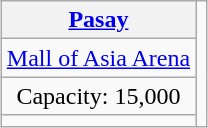<table class="wikitable" style="text-align:center; margin:1em auto;">
<tr>
<th><a href='#'>Pasay</a></th>
<td rowspan=4></td>
</tr>
<tr>
<td><a href='#'>Mall of Asia Arena</a></td>
</tr>
<tr>
<td>Capacity: 15,000</td>
</tr>
<tr>
<td></td>
</tr>
</table>
